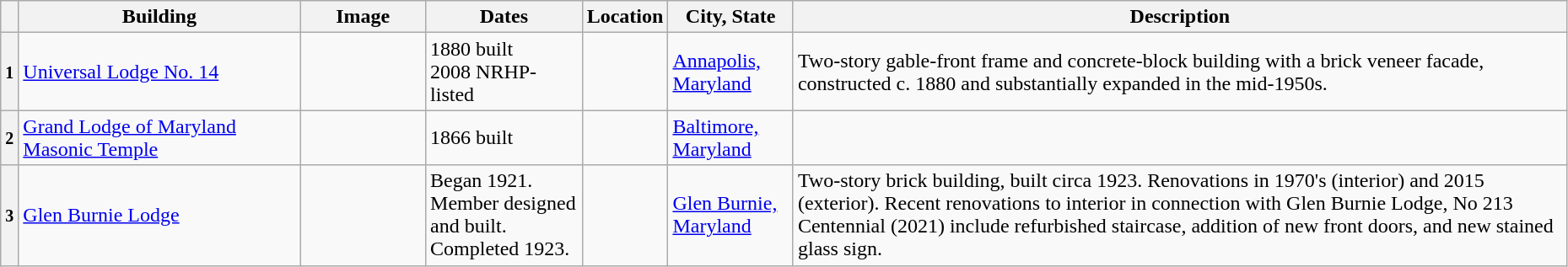<table class="wikitable sortable" style="width:98%">
<tr>
<th></th>
<th width = 18%><strong>Building</strong></th>
<th width = 8% class="unsortable"><strong>Image</strong></th>
<th width = 10%><strong>Dates</strong></th>
<th><strong>Location</strong></th>
<th width = 8%><strong>City, State</strong></th>
<th class="unsortable"><strong>Description</strong></th>
</tr>
<tr ->
<th><small>1</small></th>
<td><a href='#'>Universal Lodge No. 14</a></td>
<td></td>
<td>1880 built<br>2008 NRHP-listed</td>
<td><br><small></small></td>
<td><a href='#'>Annapolis, Maryland</a></td>
<td>Two-story gable-front frame and concrete-block building with a brick veneer facade, constructed c. 1880 and substantially expanded in the mid-1950s.</td>
</tr>
<tr ->
<th><small>2</small></th>
<td><a href='#'>Grand Lodge of Maryland Masonic Temple</a></td>
<td></td>
<td>1866 built</td>
<td><br><small></small></td>
<td><a href='#'>Baltimore, Maryland</a></td>
</tr>
<tr ->
<th><small>3</small></th>
<td><a href='#'>Glen Burnie Lodge</a></td>
<td></td>
<td>Began 1921.  Member designed and built.  Completed 1923.</td>
<td><br><small></small></td>
<td><a href='#'>Glen Burnie, Maryland</a></td>
<td>Two-story brick building, built circa 1923. Renovations in 1970's (interior) and 2015 (exterior). Recent renovations to interior in connection with Glen Burnie Lodge, No 213 Centennial (2021) include refurbished staircase, addition of new front doors, and new stained glass sign.</td>
</tr>
</table>
